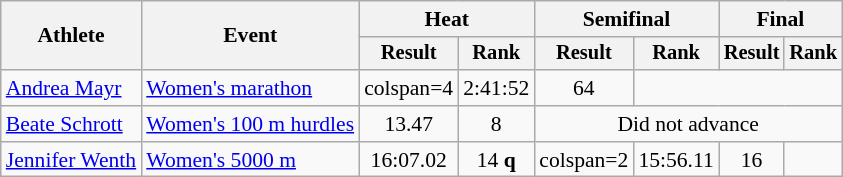<table class="wikitable" style="font-size:90%">
<tr>
<th rowspan="2">Athlete</th>
<th rowspan="2">Event</th>
<th colspan="2">Heat</th>
<th colspan="2">Semifinal</th>
<th colspan="2">Final</th>
</tr>
<tr style="font-size:95%">
<th>Result</th>
<th>Rank</th>
<th>Result</th>
<th>Rank</th>
<th>Result</th>
<th>Rank</th>
</tr>
<tr align=center>
<td align=left><a href='#'>Andrea Mayr</a></td>
<td align=left><a href='#'>Women's marathon</a></td>
<td>colspan=4 </td>
<td>2:41:52</td>
<td>64</td>
</tr>
<tr align=center>
<td align=left><a href='#'>Beate Schrott</a></td>
<td align=left><a href='#'>Women's 100 m hurdles</a></td>
<td>13.47</td>
<td>8</td>
<td colspan=4>Did not advance</td>
</tr>
<tr align=center>
<td align=left><a href='#'>Jennifer Wenth</a></td>
<td align=left><a href='#'>Women's 5000 m</a></td>
<td>16:07.02</td>
<td>14 <strong>q</strong></td>
<td>colspan=2 </td>
<td>15:56.11</td>
<td>16</td>
</tr>
</table>
